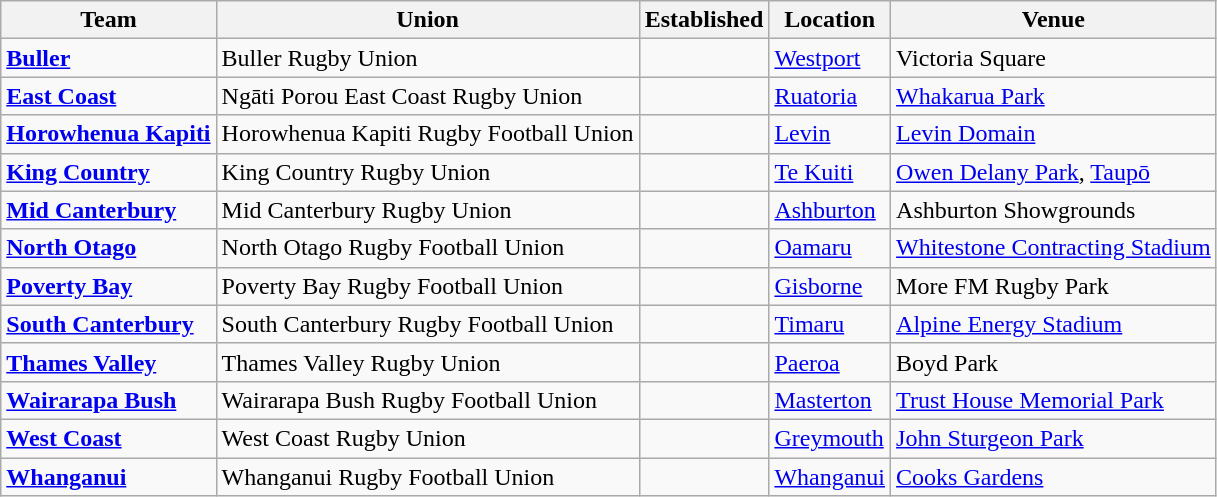<table class="wikitable" style="text-align:left">
<tr>
<th>Team</th>
<th>Union</th>
<th>Established</th>
<th>Location</th>
<th>Venue</th>
</tr>
<tr>
<td><strong><a href='#'>Buller</a></strong></td>
<td>Buller Rugby Union</td>
<td></td>
<td><a href='#'>Westport</a></td>
<td>Victoria Square</td>
</tr>
<tr>
<td><strong><a href='#'>East Coast</a></strong></td>
<td>Ngāti Porou East Coast Rugby Union</td>
<td></td>
<td><a href='#'>Ruatoria</a></td>
<td><a href='#'>Whakarua Park</a></td>
</tr>
<tr>
<td><strong><a href='#'>Horowhenua Kapiti</a></strong></td>
<td>Horowhenua Kapiti Rugby Football Union</td>
<td></td>
<td><a href='#'>Levin</a></td>
<td><a href='#'>Levin Domain</a></td>
</tr>
<tr>
<td><strong><a href='#'>King Country</a></strong></td>
<td>King Country Rugby Union</td>
<td></td>
<td><a href='#'>Te Kuiti</a></td>
<td><a href='#'>Owen Delany Park</a>, <a href='#'>Taupō</a></td>
</tr>
<tr>
<td><strong><a href='#'>Mid Canterbury</a></strong></td>
<td>Mid Canterbury Rugby Union</td>
<td></td>
<td><a href='#'>Ashburton</a></td>
<td>Ashburton Showgrounds</td>
</tr>
<tr>
<td><strong><a href='#'>North Otago</a></strong></td>
<td>North Otago Rugby Football Union</td>
<td></td>
<td><a href='#'>Oamaru</a></td>
<td><a href='#'>Whitestone Contracting Stadium</a></td>
</tr>
<tr>
<td><strong><a href='#'>Poverty Bay</a></strong></td>
<td>Poverty Bay Rugby Football Union</td>
<td></td>
<td><a href='#'>Gisborne</a></td>
<td>More FM Rugby Park</td>
</tr>
<tr>
<td><strong><a href='#'>South Canterbury</a></strong></td>
<td>South Canterbury Rugby Football Union</td>
<td></td>
<td><a href='#'>Timaru</a></td>
<td><a href='#'>Alpine Energy Stadium</a></td>
</tr>
<tr>
<td><strong><a href='#'>Thames Valley</a></strong></td>
<td>Thames Valley Rugby Union</td>
<td></td>
<td><a href='#'>Paeroa</a></td>
<td>Boyd Park</td>
</tr>
<tr>
<td><strong><a href='#'>Wairarapa Bush</a></strong></td>
<td>Wairarapa Bush Rugby Football Union</td>
<td></td>
<td><a href='#'>Masterton</a></td>
<td><a href='#'>Trust House Memorial Park</a></td>
</tr>
<tr>
<td><strong><a href='#'>West Coast</a></strong></td>
<td>West Coast Rugby Union</td>
<td></td>
<td><a href='#'>Greymouth</a></td>
<td><a href='#'>John Sturgeon Park</a></td>
</tr>
<tr>
<td><strong><a href='#'>Whanganui</a></strong></td>
<td>Whanganui Rugby Football Union</td>
<td></td>
<td><a href='#'>Whanganui</a></td>
<td><a href='#'>Cooks Gardens</a></td>
</tr>
</table>
